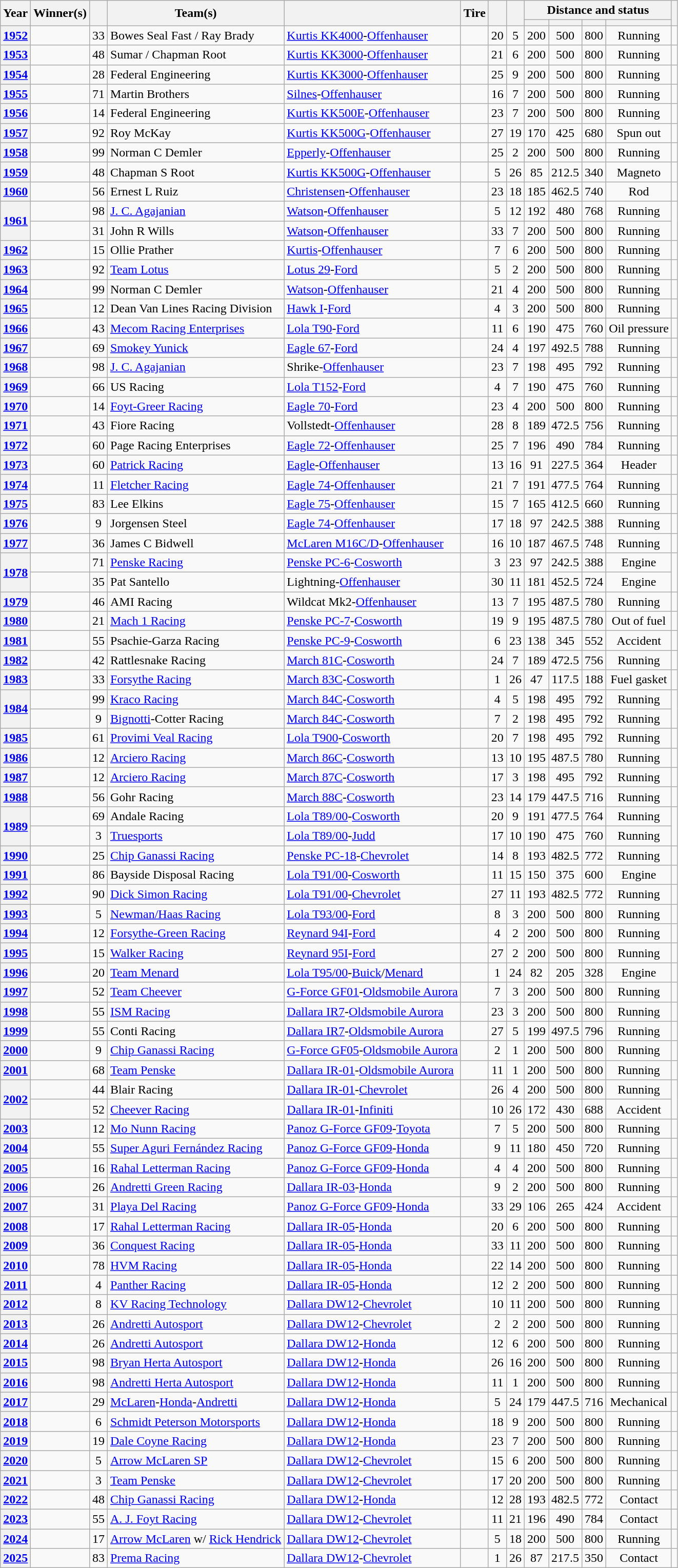<table class="wikitable sortable plainrowheaders" style="text-align: center;">
<tr>
<th scope="col" rowspan="2">Year</th>
<th scope="col" rowspan="2">Winner(s)</th>
<th scope="col" rowspan="2"></th>
<th scope="col" rowspan="2">Team(s)</th>
<th scope="col" rowspan="2"></th>
<th scope="col" rowspan="2">Tire</th>
<th scope="col" rowspan="2"></th>
<th scope="col" rowspan="2"></th>
<th colspan="4" scope="colgroup">Distance and status</th>
<th scope="col" rowspan="2" class="unsortable"></th>
</tr>
<tr>
<th scope="col"></th>
<th scope="col"></th>
<th scope="col"></th>
<th scope="col"></th>
</tr>
<tr>
<th scope="row" style="text-align: center;"><a href='#'>1952</a></th>
<td style="text-align: left;"></td>
<td>33</td>
<td style="text-align: left;">Bowes Seal Fast / Ray Brady</td>
<td style="text-align: left;"><a href='#'>Kurtis KK4000</a>-<a href='#'>Offenhauser</a></td>
<td></td>
<td>20</td>
<td>5</td>
<td>200</td>
<td>500</td>
<td>800</td>
<td>Running</td>
<td></td>
</tr>
<tr>
<th scope="row" style="text-align: center;"><a href='#'>1953</a></th>
<td style="text-align: left;"></td>
<td>48</td>
<td style="text-align: left;">Sumar / Chapman Root</td>
<td style="text-align: left;"><a href='#'>Kurtis KK3000</a>-<a href='#'>Offenhauser</a></td>
<td></td>
<td>21</td>
<td>6</td>
<td>200</td>
<td>500</td>
<td>800</td>
<td>Running</td>
<td></td>
</tr>
<tr>
<th scope="row" style="text-align: center;"><a href='#'>1954</a></th>
<td style="text-align: left;"></td>
<td>28</td>
<td style="text-align: left;">Federal Engineering</td>
<td style="text-align: left;"><a href='#'>Kurtis KK3000</a>-<a href='#'>Offenhauser</a></td>
<td></td>
<td>25</td>
<td>9</td>
<td>200</td>
<td>500</td>
<td>800</td>
<td>Running</td>
<td></td>
</tr>
<tr>
<th scope="row" style="text-align: center;"><a href='#'>1955</a></th>
<td style="text-align: left;"></td>
<td>71</td>
<td style="text-align: left;">Martin Brothers</td>
<td style="text-align: left;"><a href='#'>Silnes</a>-<a href='#'>Offenhauser</a></td>
<td></td>
<td>16</td>
<td>7</td>
<td>200</td>
<td>500</td>
<td>800</td>
<td>Running</td>
<td></td>
</tr>
<tr>
<th scope="row" style="text-align: center;"><a href='#'>1956</a></th>
<td style="text-align: left;"></td>
<td>14</td>
<td style="text-align: left;">Federal Engineering</td>
<td style="text-align: left;"><a href='#'>Kurtis KK500E</a>-<a href='#'>Offenhauser</a></td>
<td></td>
<td>23</td>
<td>7</td>
<td>200</td>
<td>500</td>
<td>800</td>
<td>Running</td>
<td></td>
</tr>
<tr>
<th scope="row" style="text-align: center;"><a href='#'>1957</a></th>
<td style="text-align: left;"></td>
<td>92</td>
<td style="text-align: left;">Roy McKay</td>
<td style="text-align: left;"><a href='#'>Kurtis KK500G</a>-<a href='#'>Offenhauser</a></td>
<td></td>
<td>27</td>
<td>19</td>
<td>170</td>
<td>425</td>
<td>680</td>
<td>Spun out</td>
<td></td>
</tr>
<tr>
<th scope="row" style="text-align: center;"><a href='#'>1958</a></th>
<td style="text-align: left;"></td>
<td>99</td>
<td style="text-align: left;">Norman C Demler</td>
<td style="text-align: left;"><a href='#'>Epperly</a>-<a href='#'>Offenhauser</a></td>
<td></td>
<td>25</td>
<td>2</td>
<td>200</td>
<td>500</td>
<td>800</td>
<td>Running</td>
<td></td>
</tr>
<tr>
<th scope="row" style="text-align: center;"><a href='#'>1959</a></th>
<td style="text-align: left;"></td>
<td>48</td>
<td style="text-align: left;">Chapman S Root</td>
<td style="text-align: left;"><a href='#'>Kurtis KK500G</a>-<a href='#'>Offenhauser</a></td>
<td></td>
<td>5</td>
<td>26</td>
<td>85</td>
<td>212.5</td>
<td>340</td>
<td>Magneto</td>
<td></td>
</tr>
<tr>
<th scope="row" style="text-align: center;"><a href='#'>1960</a></th>
<td style="text-align: left;"></td>
<td>56</td>
<td style="text-align: left;">Ernest L Ruiz</td>
<td style="text-align: left;"><a href='#'>Christensen</a>-<a href='#'>Offenhauser</a></td>
<td></td>
<td>23</td>
<td>18</td>
<td>185</td>
<td>462.5</td>
<td>740</td>
<td>Rod</td>
<td></td>
</tr>
<tr>
<th rowspan="2" scope="row" style="text-align: center;"><a href='#'>1961</a></th>
<td style="text-align: left;"></td>
<td>98</td>
<td style="text-align: left;"><a href='#'>J. C. Agajanian</a></td>
<td style="text-align: left;"><a href='#'>Watson</a>-<a href='#'>Offenhauser</a></td>
<td></td>
<td>5</td>
<td>12</td>
<td>192</td>
<td>480</td>
<td>768</td>
<td>Running</td>
<td rowspan="2"></td>
</tr>
<tr>
<td style="text-align: left;"></td>
<td>31</td>
<td style="text-align: left;">John R Wills</td>
<td style="text-align: left;"><a href='#'>Watson</a>-<a href='#'>Offenhauser</a></td>
<td></td>
<td>33</td>
<td>7</td>
<td>200</td>
<td>500</td>
<td>800</td>
<td>Running</td>
</tr>
<tr>
<th scope="row" style="text-align: center;"><a href='#'>1962</a></th>
<td style="text-align: left;"></td>
<td>15</td>
<td style="text-align: left;">Ollie Prather</td>
<td style="text-align: left;"><a href='#'>Kurtis</a>-<a href='#'>Offenhauser</a></td>
<td></td>
<td>7</td>
<td>6</td>
<td>200</td>
<td>500</td>
<td>800</td>
<td>Running</td>
<td></td>
</tr>
<tr>
<th scope="row" style="text-align: center;"><a href='#'>1963</a></th>
<td style="text-align: left;"></td>
<td>92</td>
<td style="text-align: left;"><a href='#'>Team Lotus</a></td>
<td style="text-align: left;"><a href='#'>Lotus 29</a>-<a href='#'>Ford</a></td>
<td></td>
<td>5</td>
<td>2</td>
<td>200</td>
<td>500</td>
<td>800</td>
<td>Running</td>
<td></td>
</tr>
<tr>
<th scope="row" style="text-align: center;"><a href='#'>1964</a></th>
<td style="text-align: left;"></td>
<td>99</td>
<td style="text-align: left;">Norman C Demler</td>
<td style="text-align: left;"><a href='#'>Watson</a>-<a href='#'>Offenhauser</a></td>
<td></td>
<td>21</td>
<td>4</td>
<td>200</td>
<td>500</td>
<td>800</td>
<td>Running</td>
<td></td>
</tr>
<tr>
<th scope="row" style="text-align: center;"><a href='#'>1965</a></th>
<td style="text-align: left;"></td>
<td>12</td>
<td style="text-align: left;">Dean Van Lines Racing Division</td>
<td style="text-align: left;"><a href='#'>Hawk I</a>-<a href='#'>Ford</a></td>
<td></td>
<td>4</td>
<td>3</td>
<td>200</td>
<td>500</td>
<td>800</td>
<td>Running</td>
<td></td>
</tr>
<tr>
<th scope="row" style="text-align: center;"><a href='#'>1966</a></th>
<td style="text-align: left;"></td>
<td>43</td>
<td style="text-align: left;"><a href='#'>Mecom Racing Enterprises</a></td>
<td style="text-align: left;"><a href='#'>Lola T90</a>-<a href='#'>Ford</a></td>
<td></td>
<td>11</td>
<td>6</td>
<td>190</td>
<td>475</td>
<td>760</td>
<td>Oil pressure</td>
<td></td>
</tr>
<tr>
<th scope="row" style="text-align: center;"><a href='#'>1967</a></th>
<td style="text-align: left;"></td>
<td>69</td>
<td style="text-align: left;"><a href='#'>Smokey Yunick</a></td>
<td style="text-align: left;"><a href='#'>Eagle 67</a>-<a href='#'>Ford</a></td>
<td></td>
<td>24</td>
<td>4</td>
<td>197</td>
<td>492.5</td>
<td>788</td>
<td>Running</td>
<td></td>
</tr>
<tr>
<th scope="row" style="text-align: center;"><a href='#'>1968</a></th>
<td style="text-align: left;"></td>
<td>98</td>
<td style="text-align: left;"><a href='#'>J. C. Agajanian</a></td>
<td style="text-align: left;">Shrike-<a href='#'>Offenhauser</a></td>
<td></td>
<td>23</td>
<td>7</td>
<td>198</td>
<td>495</td>
<td>792</td>
<td>Running</td>
<td></td>
</tr>
<tr>
<th scope="row" style="text-align: center;"><a href='#'>1969</a></th>
<td style="text-align: left;"></td>
<td>66</td>
<td style="text-align: left;">US Racing</td>
<td style="text-align: left;"><a href='#'>Lola T152</a>-<a href='#'>Ford</a></td>
<td></td>
<td>4</td>
<td>7</td>
<td>190</td>
<td>475</td>
<td>760</td>
<td>Running</td>
<td></td>
</tr>
<tr>
<th scope="row" style="text-align: center;"><a href='#'>1970</a></th>
<td style="text-align: left;"></td>
<td>14</td>
<td style="text-align: left;"><a href='#'>Foyt-Greer Racing</a></td>
<td style="text-align: left;"><a href='#'>Eagle 70</a>-<a href='#'>Ford</a></td>
<td></td>
<td>23</td>
<td>4</td>
<td>200</td>
<td>500</td>
<td>800</td>
<td>Running</td>
<td></td>
</tr>
<tr>
<th scope="row" style="text-align: center;"><a href='#'>1971</a></th>
<td style="text-align: left;"></td>
<td>43</td>
<td style="text-align: left;">Fiore Racing</td>
<td style="text-align: left;">Vollstedt-<a href='#'>Offenhauser</a></td>
<td></td>
<td>28</td>
<td>8</td>
<td>189</td>
<td>472.5</td>
<td>756</td>
<td>Running</td>
<td></td>
</tr>
<tr>
<th scope="row" style="text-align: center;"><a href='#'>1972</a></th>
<td style="text-align: left;"></td>
<td>60</td>
<td style="text-align: left;">Page Racing Enterprises</td>
<td style="text-align: left;"><a href='#'>Eagle 72</a>-<a href='#'>Offenhauser</a></td>
<td></td>
<td>25</td>
<td>7</td>
<td>196</td>
<td>490</td>
<td>784</td>
<td>Running</td>
<td></td>
</tr>
<tr>
<th scope="row" style="text-align: center;"><a href='#'>1973</a></th>
<td style="text-align: left;"></td>
<td>60</td>
<td style="text-align: left;"><a href='#'>Patrick Racing</a></td>
<td style="text-align: left;"><a href='#'>Eagle</a>-<a href='#'>Offenhauser</a></td>
<td></td>
<td>13</td>
<td>16</td>
<td>91</td>
<td>227.5</td>
<td>364</td>
<td>Header</td>
<td></td>
</tr>
<tr>
<th scope="row" style="text-align: center;"><a href='#'>1974</a></th>
<td style="text-align: left;"></td>
<td>11</td>
<td style="text-align: left;"><a href='#'>Fletcher Racing</a></td>
<td style="text-align: left;"><a href='#'>Eagle 74</a>-<a href='#'>Offenhauser</a></td>
<td></td>
<td>21</td>
<td>7</td>
<td>191</td>
<td>477.5</td>
<td>764</td>
<td>Running</td>
<td></td>
</tr>
<tr>
<th scope="row" style="text-align: center;"><a href='#'>1975</a></th>
<td style="text-align: left;"></td>
<td>83</td>
<td style="text-align: left;">Lee Elkins</td>
<td style="text-align: left;"><a href='#'>Eagle 75</a>-<a href='#'>Offenhauser</a></td>
<td></td>
<td>15</td>
<td>7</td>
<td>165</td>
<td>412.5</td>
<td>660</td>
<td>Running</td>
<td></td>
</tr>
<tr>
<th scope="row" style="text-align: center;"><a href='#'>1976</a></th>
<td style="text-align: left;"></td>
<td>9</td>
<td style="text-align: left;">Jorgensen Steel</td>
<td style="text-align: left;"><a href='#'>Eagle 74</a>-<a href='#'>Offenhauser</a></td>
<td></td>
<td>17</td>
<td>18</td>
<td>97</td>
<td>242.5</td>
<td>388</td>
<td>Running</td>
<td></td>
</tr>
<tr>
<th scope="row" style="text-align: center;"><a href='#'>1977</a></th>
<td style="text-align: left;"></td>
<td>36</td>
<td style="text-align: left;">James C Bidwell</td>
<td style="text-align: left;"><a href='#'>McLaren M16C/D</a>-<a href='#'>Offenhauser</a></td>
<td></td>
<td>16</td>
<td>10</td>
<td>187</td>
<td>467.5</td>
<td>748</td>
<td>Running</td>
<td></td>
</tr>
<tr>
<th rowspan="2" scope="row" style="text-align: center;"><a href='#'>1978</a></th>
<td style="text-align: left;"></td>
<td>71</td>
<td style="text-align: left;"><a href='#'>Penske Racing</a></td>
<td style="text-align: left;"><a href='#'>Penske PC-6</a>-<a href='#'>Cosworth</a></td>
<td></td>
<td>3</td>
<td>23</td>
<td>97</td>
<td>242.5</td>
<td>388</td>
<td>Engine</td>
<td rowspan="2"></td>
</tr>
<tr>
<td style="text-align: left;"></td>
<td>35</td>
<td style="text-align: left;">Pat Santello</td>
<td style="text-align: left;">Lightning-<a href='#'>Offenhauser</a></td>
<td></td>
<td>30</td>
<td>11</td>
<td>181</td>
<td>452.5</td>
<td>724</td>
<td>Engine</td>
</tr>
<tr>
<th scope="row" style="text-align: center;"><a href='#'>1979</a></th>
<td style="text-align: left;"></td>
<td>46</td>
<td style="text-align: left;">AMI Racing</td>
<td style="text-align: left;">Wildcat Mk2-<a href='#'>Offenhauser</a></td>
<td></td>
<td>13</td>
<td>7</td>
<td>195</td>
<td>487.5</td>
<td>780</td>
<td>Running</td>
<td></td>
</tr>
<tr>
<th scope="row" style="text-align: center;"><a href='#'>1980</a></th>
<td style="text-align: left;"></td>
<td>21</td>
<td style="text-align: left;"><a href='#'>Mach 1 Racing</a></td>
<td style="text-align: left;"><a href='#'>Penske PC-7</a>-<a href='#'>Cosworth</a></td>
<td></td>
<td>19</td>
<td>9</td>
<td>195</td>
<td>487.5</td>
<td>780</td>
<td>Out of fuel</td>
<td></td>
</tr>
<tr>
<th scope="row" style="text-align: center;"><a href='#'>1981</a></th>
<td style="text-align: left;"></td>
<td>55</td>
<td style="text-align: left;">Psachie-Garza Racing</td>
<td style="text-align: left;"><a href='#'>Penske PC-9</a>-<a href='#'>Cosworth</a></td>
<td></td>
<td>6</td>
<td>23</td>
<td>138</td>
<td>345</td>
<td>552</td>
<td>Accident</td>
<td></td>
</tr>
<tr>
<th scope="row" style="text-align: center;"><a href='#'>1982</a></th>
<td style="text-align: left;"></td>
<td>42</td>
<td style="text-align: left;">Rattlesnake Racing</td>
<td style="text-align: left;"><a href='#'>March 81C</a>-<a href='#'>Cosworth</a></td>
<td></td>
<td>24</td>
<td>7</td>
<td>189</td>
<td>472.5</td>
<td>756</td>
<td>Running</td>
<td></td>
</tr>
<tr>
<th scope="row" style="text-align: center;"><a href='#'>1983</a></th>
<td style="text-align: left;"></td>
<td>33</td>
<td style="text-align: left;"><a href='#'>Forsythe Racing</a></td>
<td style="text-align: left;"><a href='#'>March 83C</a>-<a href='#'>Cosworth</a></td>
<td></td>
<td>1</td>
<td>26</td>
<td>47</td>
<td>117.5</td>
<td>188</td>
<td>Fuel gasket</td>
<td></td>
</tr>
<tr>
<th rowspan="2" scope="row" style="text-align: center;"><a href='#'>1984</a></th>
<td style="text-align: left;"></td>
<td>99</td>
<td style="text-align: left;"><a href='#'>Kraco Racing</a></td>
<td style="text-align: left;"><a href='#'>March 84C</a>-<a href='#'>Cosworth</a></td>
<td></td>
<td>4</td>
<td>5</td>
<td>198</td>
<td>495</td>
<td>792</td>
<td>Running</td>
<td rowspan="2"></td>
</tr>
<tr>
<td style="text-align: left;"></td>
<td>9</td>
<td style="text-align: left;"><a href='#'>Bignotti</a>-Cotter Racing</td>
<td style="text-align: left;"><a href='#'>March 84C</a>-<a href='#'>Cosworth</a></td>
<td></td>
<td>7</td>
<td>2</td>
<td>198</td>
<td>495</td>
<td>792</td>
<td>Running</td>
</tr>
<tr>
<th scope="row" style="text-align: center;"><a href='#'>1985</a></th>
<td style="text-align: left;"></td>
<td>61</td>
<td style="text-align: left;"><a href='#'>Provimi Veal Racing</a></td>
<td style="text-align: left;"><a href='#'>Lola T900</a>-<a href='#'>Cosworth</a></td>
<td></td>
<td>20</td>
<td>7</td>
<td>198</td>
<td>495</td>
<td>792</td>
<td>Running</td>
<td></td>
</tr>
<tr>
<th scope="row" style="text-align: center;"><a href='#'>1986</a></th>
<td style="text-align: left;"></td>
<td>12</td>
<td style="text-align: left;"><a href='#'>Arciero Racing</a></td>
<td style="text-align: left;"><a href='#'>March 86C</a>-<a href='#'>Cosworth</a></td>
<td></td>
<td>13</td>
<td>10</td>
<td>195</td>
<td>487.5</td>
<td>780</td>
<td>Running</td>
<td></td>
</tr>
<tr>
<th scope="row" style="text-align: center;"><a href='#'>1987</a></th>
<td style="text-align: left;"></td>
<td>12</td>
<td style="text-align: left;"><a href='#'>Arciero Racing</a></td>
<td style="text-align: left;"><a href='#'>March 87C</a>-<a href='#'>Cosworth</a></td>
<td></td>
<td>17</td>
<td>3</td>
<td>198</td>
<td>495</td>
<td>792</td>
<td>Running</td>
<td></td>
</tr>
<tr>
<th scope="row" style="text-align: center;"><a href='#'>1988</a></th>
<td style="text-align: left;"></td>
<td>56</td>
<td style="text-align: left;">Gohr Racing</td>
<td style="text-align: left;"><a href='#'>March 88C</a>-<a href='#'>Cosworth</a></td>
<td></td>
<td>23</td>
<td>14</td>
<td>179</td>
<td>447.5</td>
<td>716</td>
<td>Running</td>
<td></td>
</tr>
<tr>
<th rowspan="2" scope="row" style="text-align: center;"><a href='#'>1989</a></th>
<td style="text-align: left;"></td>
<td>69</td>
<td style="text-align: left;">Andale Racing</td>
<td style="text-align: left;"><a href='#'>Lola T89/00</a>-<a href='#'>Cosworth</a></td>
<td></td>
<td>20</td>
<td>9</td>
<td>191</td>
<td>477.5</td>
<td>764</td>
<td>Running</td>
<td rowspan="2"></td>
</tr>
<tr>
<td style="text-align: left;"></td>
<td>3</td>
<td style="text-align: left;"><a href='#'>Truesports</a></td>
<td style="text-align: left;"><a href='#'>Lola T89/00</a>-<a href='#'>Judd</a></td>
<td></td>
<td>17</td>
<td>10</td>
<td>190</td>
<td>475</td>
<td>760</td>
<td>Running</td>
</tr>
<tr>
<th scope="row" style="text-align: center;"><a href='#'>1990</a></th>
<td style="text-align: left;"></td>
<td>25</td>
<td style="text-align: left;"><a href='#'>Chip Ganassi Racing</a></td>
<td style="text-align: left;"><a href='#'>Penske PC-18</a>-<a href='#'>Chevrolet</a></td>
<td></td>
<td>14</td>
<td>8</td>
<td>193</td>
<td>482.5</td>
<td>772</td>
<td>Running</td>
<td></td>
</tr>
<tr>
<th scope="row" style="text-align: center;"><a href='#'>1991</a></th>
<td style="text-align: left;"></td>
<td>86</td>
<td style="text-align: left;">Bayside Disposal Racing</td>
<td style="text-align: left;"><a href='#'>Lola T91/00</a>-<a href='#'>Cosworth</a></td>
<td></td>
<td>11</td>
<td>15</td>
<td>150</td>
<td>375</td>
<td>600</td>
<td>Engine</td>
<td></td>
</tr>
<tr>
<th scope="row" style="text-align: center;"><a href='#'>1992</a></th>
<td style="text-align: left;"></td>
<td>90</td>
<td style="text-align: left;"><a href='#'>Dick Simon Racing</a></td>
<td style="text-align: left;"><a href='#'>Lola T91/00</a>-<a href='#'>Chevrolet</a></td>
<td></td>
<td>27</td>
<td>11</td>
<td>193</td>
<td>482.5</td>
<td>772</td>
<td>Running</td>
<td></td>
</tr>
<tr>
<th scope="row" style="text-align: center;"><a href='#'>1993</a></th>
<td style="text-align: left;"></td>
<td>5</td>
<td style="text-align: left;"><a href='#'>Newman/Haas Racing</a></td>
<td style="text-align: left;"><a href='#'>Lola T93/00</a>-<a href='#'>Ford</a></td>
<td></td>
<td>8</td>
<td>3</td>
<td>200</td>
<td>500</td>
<td>800</td>
<td>Running</td>
<td></td>
</tr>
<tr>
<th scope="row" style="text-align: center;"><a href='#'>1994</a></th>
<td style="text-align: left;"></td>
<td>12</td>
<td style="text-align: left;"><a href='#'>Forsythe-Green Racing</a></td>
<td style="text-align: left;"><a href='#'>Reynard 94I</a>-<a href='#'>Ford</a></td>
<td></td>
<td>4</td>
<td>2</td>
<td>200</td>
<td>500</td>
<td>800</td>
<td>Running</td>
<td></td>
</tr>
<tr>
<th scope="row" style="text-align: center;"><a href='#'>1995</a></th>
<td style="text-align: left;"></td>
<td>15</td>
<td style="text-align: left;"><a href='#'>Walker Racing</a></td>
<td style="text-align: left;"><a href='#'>Reynard 95I</a>-<a href='#'>Ford</a></td>
<td></td>
<td>27</td>
<td>2</td>
<td>200</td>
<td>500</td>
<td>800</td>
<td>Running</td>
<td></td>
</tr>
<tr>
<th scope="row" style="text-align: center;"><a href='#'>1996</a></th>
<td style="text-align: left;"></td>
<td>20</td>
<td style="text-align: left;"><a href='#'>Team Menard</a></td>
<td style="text-align: left;"><a href='#'>Lola T95/00</a>-<a href='#'>Buick</a>/<a href='#'>Menard</a></td>
<td></td>
<td>1</td>
<td>24</td>
<td>82</td>
<td>205</td>
<td>328</td>
<td>Engine</td>
<td></td>
</tr>
<tr>
<th scope="row" style="text-align: center;"><a href='#'>1997</a></th>
<td style="text-align: left;"></td>
<td>52</td>
<td style="text-align: left;"><a href='#'>Team Cheever</a></td>
<td style="text-align: left;"><a href='#'>G-Force GF01</a>-<a href='#'>Oldsmobile Aurora</a></td>
<td></td>
<td>7</td>
<td>3</td>
<td>200</td>
<td>500</td>
<td>800</td>
<td>Running</td>
<td></td>
</tr>
<tr>
<th scope="row" style="text-align: center;"><a href='#'>1998</a></th>
<td style="text-align: left;"></td>
<td>55</td>
<td style="text-align: left;"><a href='#'>ISM Racing</a></td>
<td style="text-align: left;"><a href='#'>Dallara IR7</a>-<a href='#'>Oldsmobile Aurora</a></td>
<td></td>
<td>23</td>
<td>3</td>
<td>200</td>
<td>500</td>
<td>800</td>
<td>Running</td>
<td></td>
</tr>
<tr>
<th scope="row" style="text-align: center;"><a href='#'>1999</a></th>
<td style="text-align: left;"></td>
<td>55</td>
<td style="text-align: left;">Conti Racing</td>
<td style="text-align: left;"><a href='#'>Dallara IR7</a>-<a href='#'>Oldsmobile Aurora</a></td>
<td></td>
<td>27</td>
<td>5</td>
<td>199</td>
<td>497.5</td>
<td>796</td>
<td>Running</td>
<td></td>
</tr>
<tr>
<th scope="row" style="text-align: center;"><a href='#'>2000</a></th>
<td style="text-align: left;"></td>
<td>9</td>
<td style="text-align: left;"><a href='#'>Chip Ganassi Racing</a></td>
<td style="text-align: left;"><a href='#'>G-Force GF05</a>-<a href='#'>Oldsmobile Aurora</a></td>
<td></td>
<td>2</td>
<td>1</td>
<td>200</td>
<td>500</td>
<td>800</td>
<td>Running</td>
<td></td>
</tr>
<tr>
<th scope="row" style="text-align: center;"><a href='#'>2001</a></th>
<td style="text-align: left;"></td>
<td>68</td>
<td style="text-align: left;"><a href='#'>Team Penske</a></td>
<td style="text-align: left;"><a href='#'>Dallara IR-01</a>-<a href='#'>Oldsmobile Aurora</a></td>
<td></td>
<td>11</td>
<td>1</td>
<td>200</td>
<td>500</td>
<td>800</td>
<td>Running</td>
<td></td>
</tr>
<tr>
<th rowspan="2" scope="row" style="text-align: center;"><a href='#'>2002</a></th>
<td style="text-align: left;"></td>
<td>44</td>
<td style="text-align: left;">Blair Racing</td>
<td style="text-align: left;"><a href='#'>Dallara IR-01</a>-<a href='#'>Chevrolet</a></td>
<td></td>
<td>26</td>
<td>4</td>
<td>200</td>
<td>500</td>
<td>800</td>
<td>Running</td>
<td rowspan="2"></td>
</tr>
<tr>
<td style="text-align: left;"></td>
<td>52</td>
<td style="text-align: left;"><a href='#'>Cheever Racing</a></td>
<td style="text-align: left;"><a href='#'>Dallara IR-01</a>-<a href='#'>Infiniti</a></td>
<td></td>
<td>10</td>
<td>26</td>
<td>172</td>
<td>430</td>
<td>688</td>
<td>Accident</td>
</tr>
<tr>
<th scope="row" style="text-align: center;"><a href='#'>2003</a></th>
<td style="text-align: left;"></td>
<td>12</td>
<td style="text-align: left;"><a href='#'>Mo Nunn Racing</a></td>
<td style="text-align: left;"><a href='#'>Panoz G-Force GF09</a>-<a href='#'>Toyota</a></td>
<td></td>
<td>7</td>
<td>5</td>
<td>200</td>
<td>500</td>
<td>800</td>
<td>Running</td>
<td></td>
</tr>
<tr>
<th scope="row" style="text-align: center;"><a href='#'>2004</a></th>
<td style="text-align: left;"></td>
<td>55</td>
<td style="text-align: left;"><a href='#'>Super Aguri Fernández Racing</a></td>
<td style="text-align: left;"><a href='#'>Panoz G-Force GF09</a>-<a href='#'>Honda</a></td>
<td></td>
<td>9</td>
<td>11</td>
<td>180</td>
<td>450</td>
<td>720</td>
<td>Running</td>
<td></td>
</tr>
<tr>
<th scope="row" style="text-align: center;"><a href='#'>2005</a></th>
<td style="text-align: left;"></td>
<td>16</td>
<td style="text-align: left;"><a href='#'>Rahal Letterman Racing</a></td>
<td style="text-align: left;"><a href='#'>Panoz G-Force GF09</a>-<a href='#'>Honda</a></td>
<td></td>
<td>4</td>
<td>4</td>
<td>200</td>
<td>500</td>
<td>800</td>
<td>Running</td>
<td></td>
</tr>
<tr>
<th scope="row" style="text-align: center;"><a href='#'>2006</a></th>
<td style="text-align: left;"></td>
<td>26</td>
<td style="text-align: left;"><a href='#'>Andretti Green Racing</a></td>
<td style="text-align: left;"><a href='#'>Dallara IR-03</a>-<a href='#'>Honda</a></td>
<td></td>
<td>9</td>
<td>2</td>
<td>200</td>
<td>500</td>
<td>800</td>
<td>Running</td>
<td></td>
</tr>
<tr>
<th scope="row" style="text-align: center;"><a href='#'>2007</a></th>
<td style="text-align: left;"></td>
<td>31</td>
<td style="text-align: left;"><a href='#'>Playa Del Racing</a></td>
<td style="text-align: left;"><a href='#'>Panoz G-Force GF09</a>-<a href='#'>Honda</a></td>
<td></td>
<td>33</td>
<td>29</td>
<td>106</td>
<td>265</td>
<td>424</td>
<td>Accident</td>
<td></td>
</tr>
<tr>
<th scope="row" style="text-align: center;"><a href='#'>2008</a></th>
<td style="text-align: left;"></td>
<td>17</td>
<td style="text-align: left;"><a href='#'>Rahal Letterman Racing</a></td>
<td style="text-align: left;"><a href='#'>Dallara IR-05</a>-<a href='#'>Honda</a></td>
<td></td>
<td>20</td>
<td>6</td>
<td>200</td>
<td>500</td>
<td>800</td>
<td>Running</td>
<td></td>
</tr>
<tr>
<th scope="row" style="text-align: center;"><a href='#'>2009</a></th>
<td style="text-align: left;"></td>
<td>36</td>
<td style="text-align: left;"><a href='#'>Conquest Racing</a></td>
<td style="text-align: left;"><a href='#'>Dallara IR-05</a>-<a href='#'>Honda</a></td>
<td></td>
<td>33</td>
<td>11</td>
<td>200</td>
<td>500</td>
<td>800</td>
<td>Running</td>
<td></td>
</tr>
<tr>
<th scope="row" style="text-align: center;"><a href='#'>2010</a></th>
<td style="text-align: left;"></td>
<td>78</td>
<td style="text-align: left;"><a href='#'>HVM Racing</a></td>
<td style="text-align: left;"><a href='#'>Dallara IR-05</a>-<a href='#'>Honda</a></td>
<td></td>
<td>22</td>
<td>14</td>
<td>200</td>
<td>500</td>
<td>800</td>
<td>Running</td>
<td></td>
</tr>
<tr>
<th scope="row" style="text-align: center;"><a href='#'>2011</a></th>
<td style="text-align: left;"></td>
<td>4</td>
<td style="text-align: left;"><a href='#'>Panther Racing</a></td>
<td style="text-align: left;"><a href='#'>Dallara IR-05</a>-<a href='#'>Honda</a></td>
<td></td>
<td>12</td>
<td>2</td>
<td>200</td>
<td>500</td>
<td>800</td>
<td>Running</td>
<td></td>
</tr>
<tr>
<th scope="row" style="text-align: center;"><a href='#'>2012</a></th>
<td style="text-align: left;"></td>
<td>8</td>
<td style="text-align: left;"><a href='#'>KV Racing Technology</a></td>
<td style="text-align: left;"><a href='#'>Dallara DW12</a>-<a href='#'>Chevrolet</a></td>
<td></td>
<td>10</td>
<td>11</td>
<td>200</td>
<td>500</td>
<td>800</td>
<td>Running</td>
<td></td>
</tr>
<tr>
<th scope="row" style="text-align: center;"><a href='#'>2013</a></th>
<td style="text-align: left;"></td>
<td>26</td>
<td style="text-align: left;"><a href='#'>Andretti Autosport</a></td>
<td style="text-align: left;"><a href='#'>Dallara DW12</a>-<a href='#'>Chevrolet</a></td>
<td></td>
<td>2</td>
<td>2</td>
<td>200</td>
<td>500</td>
<td>800</td>
<td>Running</td>
<td></td>
</tr>
<tr>
<th scope="row" style="text-align: center;"><a href='#'>2014</a></th>
<td style="text-align: left;"></td>
<td>26</td>
<td style="text-align: left;"><a href='#'>Andretti Autosport</a></td>
<td style="text-align: left;"><a href='#'>Dallara DW12</a>-<a href='#'>Honda</a></td>
<td></td>
<td>12</td>
<td>6</td>
<td>200</td>
<td>500</td>
<td>800</td>
<td>Running</td>
<td></td>
</tr>
<tr>
<th scope="row" style="text-align: center;"><a href='#'>2015</a></th>
<td style="text-align: left;"></td>
<td>98</td>
<td style="text-align: left;"><a href='#'>Bryan Herta Autosport</a></td>
<td style="text-align: left;"><a href='#'>Dallara DW12</a>-<a href='#'>Honda</a></td>
<td></td>
<td>26</td>
<td>16</td>
<td>200</td>
<td>500</td>
<td>800</td>
<td>Running</td>
<td></td>
</tr>
<tr>
<th scope="row" style="text-align: center;"><a href='#'>2016</a></th>
<td style="text-align: left;"></td>
<td>98</td>
<td style="text-align: left;"><a href='#'>Andretti Herta Autosport</a></td>
<td style="text-align: left;"><a href='#'>Dallara DW12</a>-<a href='#'>Honda</a></td>
<td></td>
<td>11</td>
<td>1</td>
<td>200</td>
<td>500</td>
<td>800</td>
<td>Running</td>
<td></td>
</tr>
<tr>
<th scope="row" style="text-align: center;"><a href='#'>2017</a></th>
<td style="text-align: left;"></td>
<td>29</td>
<td style="text-align: left;"><a href='#'>McLaren</a>-<a href='#'>Honda</a>-<a href='#'>Andretti</a></td>
<td style="text-align: left;"><a href='#'>Dallara DW12</a>-<a href='#'>Honda</a></td>
<td></td>
<td>5</td>
<td>24</td>
<td>179</td>
<td>447.5</td>
<td>716</td>
<td>Mechanical</td>
<td></td>
</tr>
<tr>
<th scope="row" style="text-align: center;"><a href='#'>2018</a></th>
<td style="text-align: left;"></td>
<td>6</td>
<td style="text-align: left;"><a href='#'>Schmidt Peterson Motorsports</a></td>
<td style="text-align: left;"><a href='#'>Dallara DW12</a>-<a href='#'>Honda</a></td>
<td></td>
<td>18</td>
<td>9</td>
<td>200</td>
<td>500</td>
<td>800</td>
<td>Running</td>
<td></td>
</tr>
<tr>
<th scope="row" style="text-align: center;"><a href='#'>2019</a></th>
<td style="text-align: left;"></td>
<td>19</td>
<td style="text-align: left;"><a href='#'>Dale Coyne Racing</a></td>
<td style="text-align: left;"><a href='#'>Dallara DW12</a>-<a href='#'>Honda</a></td>
<td></td>
<td>23</td>
<td>7</td>
<td>200</td>
<td>500</td>
<td>800</td>
<td>Running</td>
<td></td>
</tr>
<tr>
<th scope="row" style="text-align: center;"><a href='#'>2020</a></th>
<td style="text-align: left;"></td>
<td>5</td>
<td style="text-align: left;"><a href='#'>Arrow McLaren SP</a></td>
<td style="text-align: left;"><a href='#'>Dallara DW12</a>-<a href='#'>Chevrolet</a></td>
<td></td>
<td>15</td>
<td>6</td>
<td>200</td>
<td>500</td>
<td>800</td>
<td>Running</td>
<td></td>
</tr>
<tr>
<th scope="row" style="text-align: center;"><a href='#'>2021</a></th>
<td style="text-align: left;"></td>
<td>3</td>
<td style="text-align: left;"><a href='#'>Team Penske</a></td>
<td style="text-align: left;"><a href='#'>Dallara DW12</a>-<a href='#'>Chevrolet</a></td>
<td></td>
<td>17</td>
<td>20</td>
<td>200</td>
<td>500</td>
<td>800</td>
<td>Running</td>
<td></td>
</tr>
<tr>
<th scope="row" style="text-align: center;"><a href='#'>2022</a></th>
<td style="text-align: left;"></td>
<td>48</td>
<td style="text-align: left;"><a href='#'>Chip Ganassi Racing</a></td>
<td style="text-align: left;"><a href='#'>Dallara DW12</a>-<a href='#'>Honda</a></td>
<td></td>
<td>12</td>
<td>28</td>
<td>193</td>
<td>482.5</td>
<td>772</td>
<td>Contact</td>
<td></td>
</tr>
<tr>
<th scope="row" style="text-align: center;"><a href='#'>2023</a></th>
<td style="text-align: left;"></td>
<td>55</td>
<td style="text-align: left;"><a href='#'>A. J. Foyt Racing</a></td>
<td style="text-align: left;"><a href='#'>Dallara DW12</a>-<a href='#'>Chevrolet</a></td>
<td></td>
<td>11</td>
<td>21</td>
<td>196</td>
<td>490</td>
<td>784</td>
<td>Contact</td>
<td></td>
</tr>
<tr>
<th scope="row" style="text-align: center;"><a href='#'>2024</a></th>
<td style="text-align: left;"></td>
<td>17</td>
<td style="text-align: left;"><a href='#'>Arrow McLaren</a> w/ <a href='#'>Rick Hendrick</a></td>
<td style="text-align: left;"><a href='#'>Dallara DW12</a>-<a href='#'>Chevrolet</a></td>
<td></td>
<td>5</td>
<td>18</td>
<td>200</td>
<td>500</td>
<td>800</td>
<td>Running</td>
<td></td>
</tr>
<tr>
<th scope="row" style="text-align: center;"><a href='#'>2025</a></th>
<td style="text-align: left;"></td>
<td>83</td>
<td style="text-align: left;"><a href='#'>Prema Racing</a></td>
<td style="text-align: left;"><a href='#'>Dallara DW12</a>-<a href='#'>Chevrolet</a></td>
<td></td>
<td>1</td>
<td>26</td>
<td>87</td>
<td>217.5</td>
<td>350</td>
<td>Contact</td>
<td></td>
</tr>
</table>
